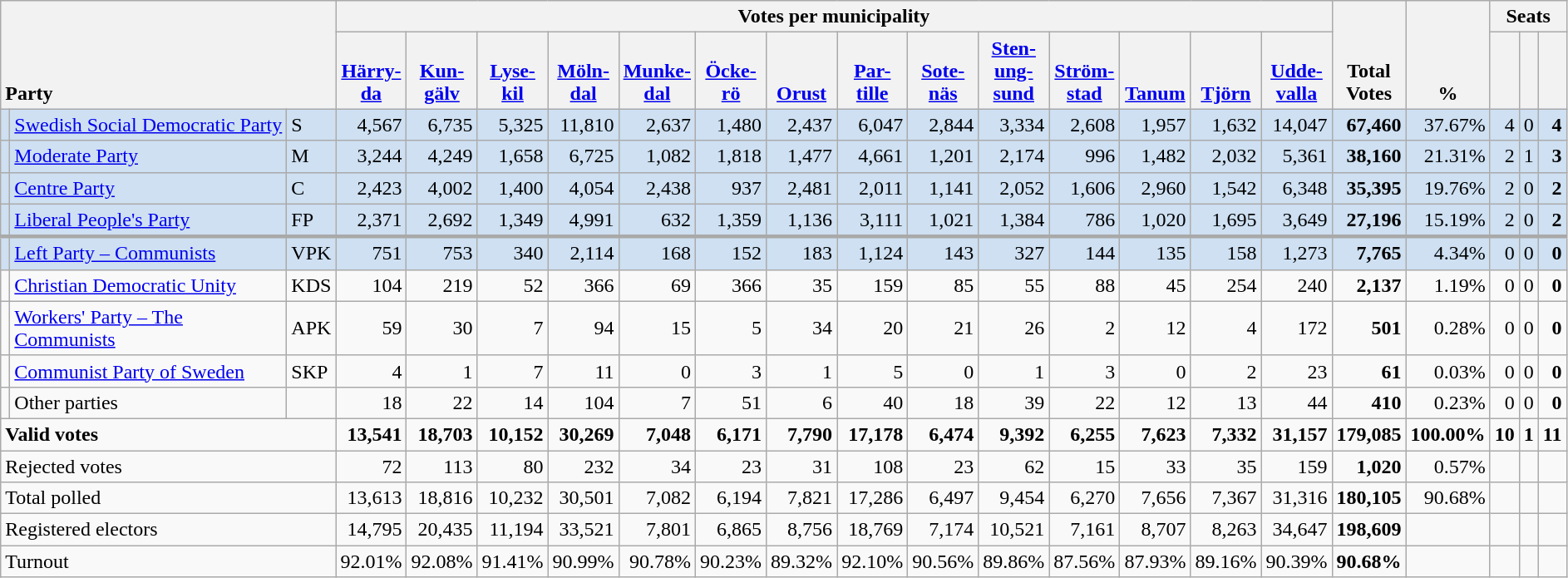<table class="wikitable" border="1" style="text-align:right;">
<tr>
<th style="text-align:left;" valign=bottom rowspan=2 colspan=3>Party</th>
<th colspan=14>Votes per municipality</th>
<th align=center valign=bottom rowspan=2 width="50">Total Votes</th>
<th align=center valign=bottom rowspan=2 width="50">%</th>
<th colspan=3>Seats</th>
</tr>
<tr>
<th align=center valign=bottom width="50"><a href='#'>Härry- da</a></th>
<th align=center valign=bottom width="50"><a href='#'>Kun- gälv</a></th>
<th align=center valign=bottom width="50"><a href='#'>Lyse- kil</a></th>
<th align=center valign=bottom width="50"><a href='#'>Möln- dal</a></th>
<th align=center valign=bottom width="50"><a href='#'>Munke- dal</a></th>
<th align=center valign=bottom width="50"><a href='#'>Öcke- rö</a></th>
<th align=center valign=bottom width="50"><a href='#'>Orust</a></th>
<th align=center valign=bottom width="50"><a href='#'>Par- tille</a></th>
<th align=center valign=bottom width="50"><a href='#'>Sote- näs</a></th>
<th align=center valign=bottom width="50"><a href='#'>Sten- ung- sund</a></th>
<th align=center valign=bottom width="50"><a href='#'>Ström- stad</a></th>
<th align=center valign=bottom width="50"><a href='#'>Tanum</a></th>
<th align=center valign=bottom width="50"><a href='#'>Tjörn</a></th>
<th align=center valign=bottom width="50"><a href='#'>Udde- valla</a></th>
<th align=center valign=bottom width="20"><small></small></th>
<th align=center valign=bottom width="20"><small><a href='#'></a></small></th>
<th align=center valign=bottom width="20"><small></small></th>
</tr>
<tr style="background:#CEE0F2;">
<td></td>
<td align=left style="white-space: nowrap;"><a href='#'>Swedish Social Democratic Party</a></td>
<td align=left>S</td>
<td>4,567</td>
<td>6,735</td>
<td>5,325</td>
<td>11,810</td>
<td>2,637</td>
<td>1,480</td>
<td>2,437</td>
<td>6,047</td>
<td>2,844</td>
<td>3,334</td>
<td>2,608</td>
<td>1,957</td>
<td>1,632</td>
<td>14,047</td>
<td><strong>67,460</strong></td>
<td>37.67%</td>
<td>4</td>
<td>0</td>
<td><strong>4</strong></td>
</tr>
<tr style="background:#CEE0F2;">
<td></td>
<td align=left><a href='#'>Moderate Party</a></td>
<td align=left>M</td>
<td>3,244</td>
<td>4,249</td>
<td>1,658</td>
<td>6,725</td>
<td>1,082</td>
<td>1,818</td>
<td>1,477</td>
<td>4,661</td>
<td>1,201</td>
<td>2,174</td>
<td>996</td>
<td>1,482</td>
<td>2,032</td>
<td>5,361</td>
<td><strong>38,160</strong></td>
<td>21.31%</td>
<td>2</td>
<td>1</td>
<td><strong>3</strong></td>
</tr>
<tr style="background:#CEE0F2;">
<td></td>
<td align=left><a href='#'>Centre Party</a></td>
<td align=left>C</td>
<td>2,423</td>
<td>4,002</td>
<td>1,400</td>
<td>4,054</td>
<td>2,438</td>
<td>937</td>
<td>2,481</td>
<td>2,011</td>
<td>1,141</td>
<td>2,052</td>
<td>1,606</td>
<td>2,960</td>
<td>1,542</td>
<td>6,348</td>
<td><strong>35,395</strong></td>
<td>19.76%</td>
<td>2</td>
<td>0</td>
<td><strong>2</strong></td>
</tr>
<tr style="background:#CEE0F2;">
<td></td>
<td align=left><a href='#'>Liberal People's Party</a></td>
<td align=left>FP</td>
<td>2,371</td>
<td>2,692</td>
<td>1,349</td>
<td>4,991</td>
<td>632</td>
<td>1,359</td>
<td>1,136</td>
<td>3,111</td>
<td>1,021</td>
<td>1,384</td>
<td>786</td>
<td>1,020</td>
<td>1,695</td>
<td>3,649</td>
<td><strong>27,196</strong></td>
<td>15.19%</td>
<td>2</td>
<td>0</td>
<td><strong>2</strong></td>
</tr>
<tr style="background:#CEE0F2; border-top:3px solid darkgray;">
<td></td>
<td align=left><a href='#'>Left Party – Communists</a></td>
<td align=left>VPK</td>
<td>751</td>
<td>753</td>
<td>340</td>
<td>2,114</td>
<td>168</td>
<td>152</td>
<td>183</td>
<td>1,124</td>
<td>143</td>
<td>327</td>
<td>144</td>
<td>135</td>
<td>158</td>
<td>1,273</td>
<td><strong>7,765</strong></td>
<td>4.34%</td>
<td>0</td>
<td>0</td>
<td><strong>0</strong></td>
</tr>
<tr>
<td></td>
<td align=left><a href='#'>Christian Democratic Unity</a></td>
<td align=left>KDS</td>
<td>104</td>
<td>219</td>
<td>52</td>
<td>366</td>
<td>69</td>
<td>366</td>
<td>35</td>
<td>159</td>
<td>85</td>
<td>55</td>
<td>88</td>
<td>45</td>
<td>254</td>
<td>240</td>
<td><strong>2,137</strong></td>
<td>1.19%</td>
<td>0</td>
<td>0</td>
<td><strong>0</strong></td>
</tr>
<tr>
<td></td>
<td align=left><a href='#'>Workers' Party – The Communists</a></td>
<td align=left>APK</td>
<td>59</td>
<td>30</td>
<td>7</td>
<td>94</td>
<td>15</td>
<td>5</td>
<td>34</td>
<td>20</td>
<td>21</td>
<td>26</td>
<td>2</td>
<td>12</td>
<td>4</td>
<td>172</td>
<td><strong>501</strong></td>
<td>0.28%</td>
<td>0</td>
<td>0</td>
<td><strong>0</strong></td>
</tr>
<tr>
<td></td>
<td align=left><a href='#'>Communist Party of Sweden</a></td>
<td align=left>SKP</td>
<td>4</td>
<td>1</td>
<td>7</td>
<td>11</td>
<td>0</td>
<td>3</td>
<td>1</td>
<td>5</td>
<td>0</td>
<td>1</td>
<td>3</td>
<td>0</td>
<td>2</td>
<td>23</td>
<td><strong>61</strong></td>
<td>0.03%</td>
<td>0</td>
<td>0</td>
<td><strong>0</strong></td>
</tr>
<tr>
<td></td>
<td align=left>Other parties</td>
<td></td>
<td>18</td>
<td>22</td>
<td>14</td>
<td>104</td>
<td>7</td>
<td>51</td>
<td>6</td>
<td>40</td>
<td>18</td>
<td>39</td>
<td>22</td>
<td>12</td>
<td>13</td>
<td>44</td>
<td><strong>410</strong></td>
<td>0.23%</td>
<td>0</td>
<td>0</td>
<td><strong>0</strong></td>
</tr>
<tr style="font-weight:bold">
<td align=left colspan=3>Valid votes</td>
<td>13,541</td>
<td>18,703</td>
<td>10,152</td>
<td>30,269</td>
<td>7,048</td>
<td>6,171</td>
<td>7,790</td>
<td>17,178</td>
<td>6,474</td>
<td>9,392</td>
<td>6,255</td>
<td>7,623</td>
<td>7,332</td>
<td>31,157</td>
<td>179,085</td>
<td>100.00%</td>
<td>10</td>
<td>1</td>
<td>11</td>
</tr>
<tr>
<td align=left colspan=3>Rejected votes</td>
<td>72</td>
<td>113</td>
<td>80</td>
<td>232</td>
<td>34</td>
<td>23</td>
<td>31</td>
<td>108</td>
<td>23</td>
<td>62</td>
<td>15</td>
<td>33</td>
<td>35</td>
<td>159</td>
<td><strong>1,020</strong></td>
<td>0.57%</td>
<td></td>
<td></td>
<td></td>
</tr>
<tr>
<td align=left colspan=3>Total polled</td>
<td>13,613</td>
<td>18,816</td>
<td>10,232</td>
<td>30,501</td>
<td>7,082</td>
<td>6,194</td>
<td>7,821</td>
<td>17,286</td>
<td>6,497</td>
<td>9,454</td>
<td>6,270</td>
<td>7,656</td>
<td>7,367</td>
<td>31,316</td>
<td><strong>180,105</strong></td>
<td>90.68%</td>
<td></td>
<td></td>
<td></td>
</tr>
<tr>
<td align=left colspan=3>Registered electors</td>
<td>14,795</td>
<td>20,435</td>
<td>11,194</td>
<td>33,521</td>
<td>7,801</td>
<td>6,865</td>
<td>8,756</td>
<td>18,769</td>
<td>7,174</td>
<td>10,521</td>
<td>7,161</td>
<td>8,707</td>
<td>8,263</td>
<td>34,647</td>
<td><strong>198,609</strong></td>
<td></td>
<td></td>
<td></td>
<td></td>
</tr>
<tr>
<td align=left colspan=3>Turnout</td>
<td>92.01%</td>
<td>92.08%</td>
<td>91.41%</td>
<td>90.99%</td>
<td>90.78%</td>
<td>90.23%</td>
<td>89.32%</td>
<td>92.10%</td>
<td>90.56%</td>
<td>89.86%</td>
<td>87.56%</td>
<td>87.93%</td>
<td>89.16%</td>
<td>90.39%</td>
<td><strong>90.68%</strong></td>
<td></td>
<td></td>
<td></td>
<td></td>
</tr>
</table>
